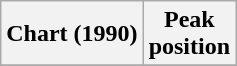<table class="wikitable">
<tr>
<th>Chart (1990)</th>
<th>Peak<br>position</th>
</tr>
<tr>
</tr>
</table>
